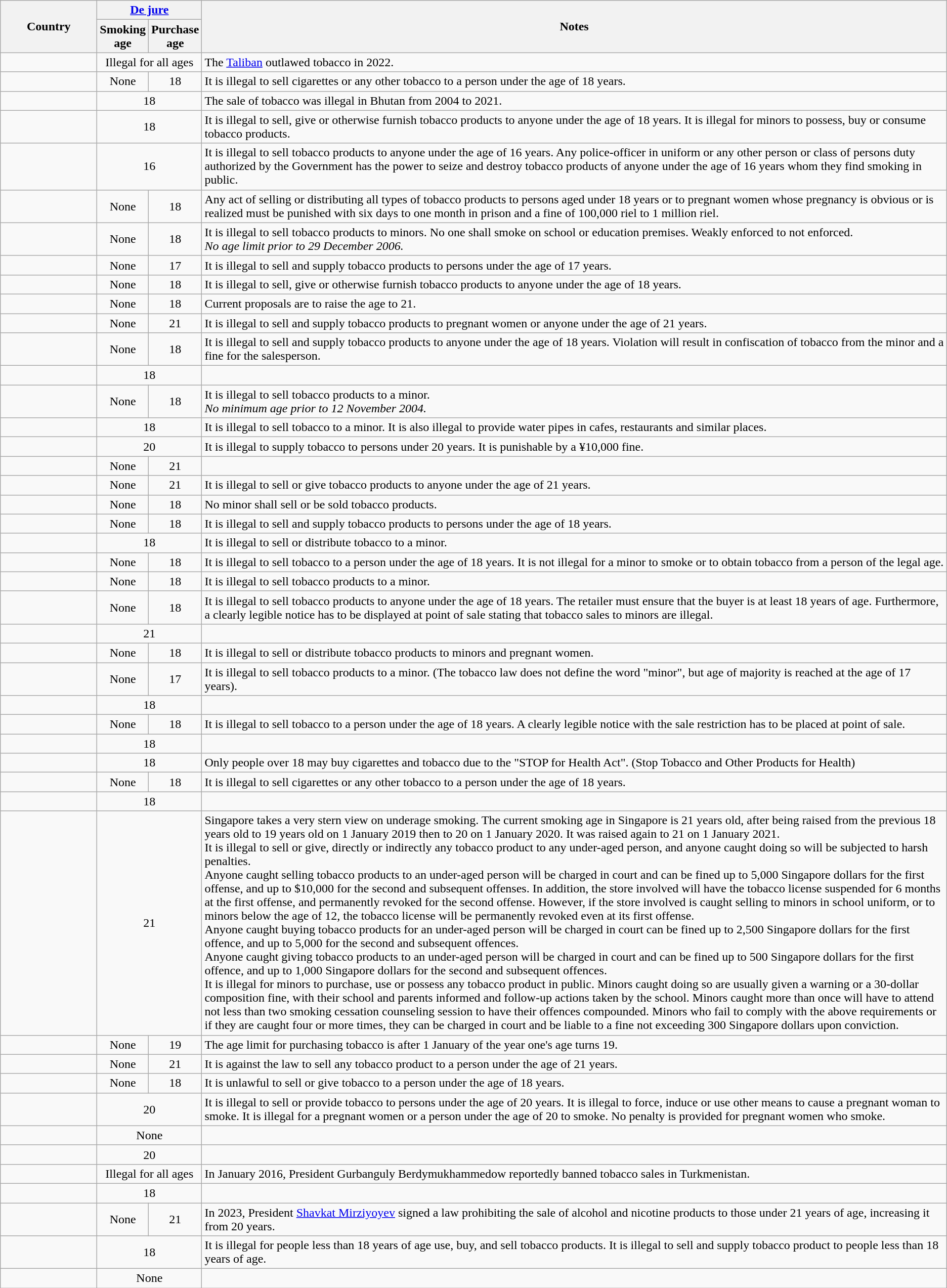<table class="wikitable sortable">
<tr>
<th rowspan=2 width=120pt>Country</th>
<th colspan=2><a href='#'>De jure</a></th>
<th rowspan=2>Notes</th>
</tr>
<tr>
<th width=30pt>Smoking age</th>
<th width=30pt>Purchase age</th>
</tr>
<tr>
<td></td>
<td style="text-align:center;" colspan=2>Illegal for all ages</td>
<td>The <a href='#'>Taliban</a> outlawed tobacco in 2022.</td>
</tr>
<tr>
<td></td>
<td align=center>None</td>
<td align=center>18</td>
<td>It is illegal to sell cigarettes or any other tobacco to a person under the age of 18 years.</td>
</tr>
<tr>
<td></td>
<td style="text-align:center;" colspan=2>18</td>
<td> The sale of tobacco was illegal in Bhutan from 2004 to 2021.</td>
</tr>
<tr>
<td></td>
<td style="text-align:center;" colspan=2>18</td>
<td>It is illegal to sell, give or otherwise furnish tobacco products to anyone under the age of 18 years. It is illegal for minors to possess, buy or consume tobacco products.</td>
</tr>
<tr>
<td></td>
<td style="text-align:center;" colspan=2>16</td>
<td>It is illegal to sell tobacco products to anyone under the age of 16 years. Any police-officer in uniform or any other person or class of persons duty authorized by the Government has the power to seize and destroy tobacco products of anyone under the age of 16 years whom they find smoking in public.</td>
</tr>
<tr>
<td></td>
<td align=center>None</td>
<td align=center>18</td>
<td>Any act of selling or distributing all types of tobacco products to persons aged under 18 years or to pregnant women whose pregnancy is obvious or is realized must be punished with six days to one month in prison and a fine of 100,000 riel to 1 million riel.</td>
</tr>
<tr>
<td></td>
<td align=center>None</td>
<td align=center>18</td>
<td>It is illegal to sell tobacco products to minors. No one shall smoke on school or education premises. Weakly enforced to not enforced.<br><em>No age limit prior to 29 December 2006.</em></td>
</tr>
<tr>
<td></td>
<td align=center>None</td>
<td align=center>17</td>
<td>It is illegal to sell and supply tobacco products to persons under the age of 17 years.</td>
</tr>
<tr>
<td></td>
<td align=center>None</td>
<td align=center>18</td>
<td>It is illegal to sell, give or otherwise furnish tobacco products to anyone under the age of 18 years.</td>
</tr>
<tr>
<td></td>
<td align=center>None</td>
<td align=center>18</td>
<td>Current proposals are to raise the age to 21.</td>
</tr>
<tr>
<td></td>
<td align=center>None</td>
<td align=center>21</td>
<td>It is illegal to sell and supply tobacco products to pregnant women or anyone under the age of 21 years.</td>
</tr>
<tr>
<td></td>
<td align=center>None</td>
<td align=center>18</td>
<td>It is illegal to sell and supply tobacco products to anyone under the age of 18 years. Violation will result in confiscation of tobacco from the minor and a fine for the salesperson.</td>
</tr>
<tr>
<td></td>
<td colspan=2 style="text-align:center;">18</td>
<td></td>
</tr>
<tr>
<td></td>
<td align=center>None</td>
<td align=center>18</td>
<td>It is illegal to sell tobacco products to a minor.<br><em>No minimum age prior to 12 November 2004.</em></td>
</tr>
<tr>
<td></td>
<td style="text-align:center;" colspan=2>18</td>
<td>It is illegal to sell tobacco to a minor. It is also illegal to provide water pipes in cafes, restaurants and similar places.</td>
</tr>
<tr>
<td></td>
<td colspan=2 style="text-align:center;">20</td>
<td>It is illegal to supply tobacco to persons under 20 years. It is punishable by a  ¥10,000 fine.</td>
</tr>
<tr>
<td></td>
<td align=center>None</td>
<td align=center>21</td>
<td></td>
</tr>
<tr>
<td></td>
<td align=center>None</td>
<td align=center>21</td>
<td>It is illegal to sell or give tobacco products to anyone under the age of 21 years.</td>
</tr>
<tr>
<td></td>
<td align=center>None</td>
<td align=center>18</td>
<td>No minor shall sell or be sold tobacco products.</td>
</tr>
<tr>
<td></td>
<td align=center>None</td>
<td align=center>18</td>
<td>It is illegal to sell and supply tobacco products to persons under the age of 18 years.</td>
</tr>
<tr>
<td></td>
<td colspan="2" align="center">18</td>
<td>It is illegal to sell or distribute tobacco to a minor.</td>
</tr>
<tr>
<td><em></em></td>
<td align=center>None</td>
<td align=center>18</td>
<td>It is illegal to sell tobacco to a person under the age of 18 years. It is not illegal for a minor to smoke or to obtain tobacco from a person of the legal age.</td>
</tr>
<tr>
<td></td>
<td align=center>None</td>
<td align=center>18</td>
<td>It is illegal to sell tobacco products to a minor.</td>
</tr>
<tr>
<td></td>
<td align=center>None</td>
<td align=center>18</td>
<td>It is illegal to sell tobacco products to anyone under the age of 18 years. The retailer must ensure that the buyer is at least 18 years of age. Furthermore, a clearly legible notice has to be displayed at point of sale stating that tobacco sales to minors are illegal.</td>
</tr>
<tr>
<td></td>
<td colspan=2 style="text-align:center;">21</td>
<td></td>
</tr>
<tr>
<td></td>
<td align=center>None</td>
<td align=center>18</td>
<td>It is illegal to sell or distribute tobacco products to minors and pregnant women.</td>
</tr>
<tr>
<td></td>
<td align=center>None</td>
<td align=center>17</td>
<td>It is illegal to sell tobacco products to a minor. (The tobacco law does not define the word "minor", but age of majority is reached at the age of 17 years).</td>
</tr>
<tr>
<td></td>
<td colspan=2 style="text-align:center;">18</td>
<td></td>
</tr>
<tr>
<td></td>
<td align=center>None</td>
<td align=center>18</td>
<td>It is illegal to sell tobacco to a person under the age of 18 years. A clearly legible notice with the sale restriction has to be placed at point of sale.</td>
</tr>
<tr>
<td></td>
<td colspan="2" style="text-align:center;">18</td>
<td></td>
</tr>
<tr>
<td></td>
<td style="text-align:center;" colspan=2>18</td>
<td>Only people over 18 may buy cigarettes and tobacco due to the "STOP for Health Act". (Stop Tobacco and Other Products for Health)</td>
</tr>
<tr>
<td></td>
<td align=center>None</td>
<td align=center>18</td>
<td>It is illegal to sell cigarettes or any other tobacco to a person under the age of 18 years.</td>
</tr>
<tr>
<td></td>
<td colspan=2 style="text-align:center;">18</td>
<td></td>
</tr>
<tr>
<td></td>
<td colspan=2 style="text-align:center;">21</td>
<td>Singapore takes a very stern view on underage smoking.  The current smoking age in Singapore is 21 years old, after being raised from the previous 18 years old to 19 years old on 1 January 2019 then to 20 on 1 January 2020. It was raised again to 21 on 1 January 2021.<br>It is illegal to sell or give, directly or indirectly any tobacco product to any under-aged person, and anyone caught doing so will be subjected to harsh penalties.<br>Anyone caught selling tobacco products to an under-aged person will be charged in court and can be fined up to 5,000 Singapore dollars for the first offense, and up to $10,000 for the second and subsequent offenses. In addition, the store involved will have the tobacco license suspended for 6 months at the first offense, and permanently revoked for the second offense. However, if the store involved is caught selling to minors in school uniform, or to minors below the age of 12, the tobacco license will be permanently revoked even at its first offense.<br>Anyone caught buying tobacco products for an under-aged person will be charged in court can be fined up to 2,500 Singapore dollars for the first offence, and up to 5,000 for the second and subsequent offences.<br>Anyone caught giving tobacco products to an under-aged person will be charged in court and can be fined up to 500 Singapore dollars for the first offence, and up to 1,000 Singapore dollars for the second and subsequent offences.<br>It is illegal for minors to purchase, use or possess any tobacco product in public. Minors caught doing so are usually given a warning or a 30-dollar composition fine, with their school and parents informed and follow-up actions taken by the school. Minors caught more than once will have to attend not less than two smoking cessation counseling session to have their offences compounded. Minors who fail to comply with the above requirements or if they are caught four or more times, they can be charged in court and be liable to a fine not exceeding 300 Singapore dollars upon conviction.</td>
</tr>
<tr>
<td></td>
<td align=center>None</td>
<td align=center>19</td>
<td>The age limit for purchasing tobacco is after 1 January of the year one's age turns 19.</td>
</tr>
<tr>
<td></td>
<td align=center>None</td>
<td align=center>21</td>
<td>It is against the law to sell any tobacco product to a person under the age of 21 years.</td>
</tr>
<tr>
<td></td>
<td align=center>None</td>
<td align=center>18</td>
<td>It is unlawful to sell or give tobacco to a person under the age of 18 years.</td>
</tr>
<tr>
<td></td>
<td colspan=2 style="text-align:center;">20</td>
<td>It is illegal to sell or provide tobacco to persons under the age of 20 years. It is illegal to force, induce or use other means to cause a pregnant woman to smoke. It is illegal for a pregnant women or a person under the age of 20  to smoke. No penalty is provided for pregnant women who smoke.</td>
</tr>
<tr>
<td></td>
<td colspan=2 style="text-align:center;">None</td>
<td></td>
</tr>
<tr>
<td></td>
<td style="text-align:center;" colspan=2>20</td>
<td></td>
</tr>
<tr>
<td></td>
<td colspan=2 style="text-align:center;">Illegal for all ages</td>
<td>In January 2016, President Gurbanguly Berdymukhammedow reportedly banned tobacco sales in Turkmenistan.</td>
</tr>
<tr>
<td></td>
<td colspan=2 style="text-align:center;">18</td>
<td></td>
</tr>
<tr>
<td></td>
<td align=center>None</td>
<td align=center>21</td>
<td>In 2023, President <a href='#'>Shavkat Mirziyoyev</a> signed a law prohibiting the sale of alcohol and nicotine products to those under 21 years of age, increasing it from 20 years.</td>
</tr>
<tr>
<td></td>
<td colspan=2 style="text-align:center;">18</td>
<td>It is illegal for people less than 18 years of age use, buy, and sell tobacco products. It is illegal to sell and supply tobacco product to people less than 18 years of age.</td>
</tr>
<tr>
<td></td>
<td colspan=2 style="text-align:center;">None</td>
<td></td>
</tr>
</table>
